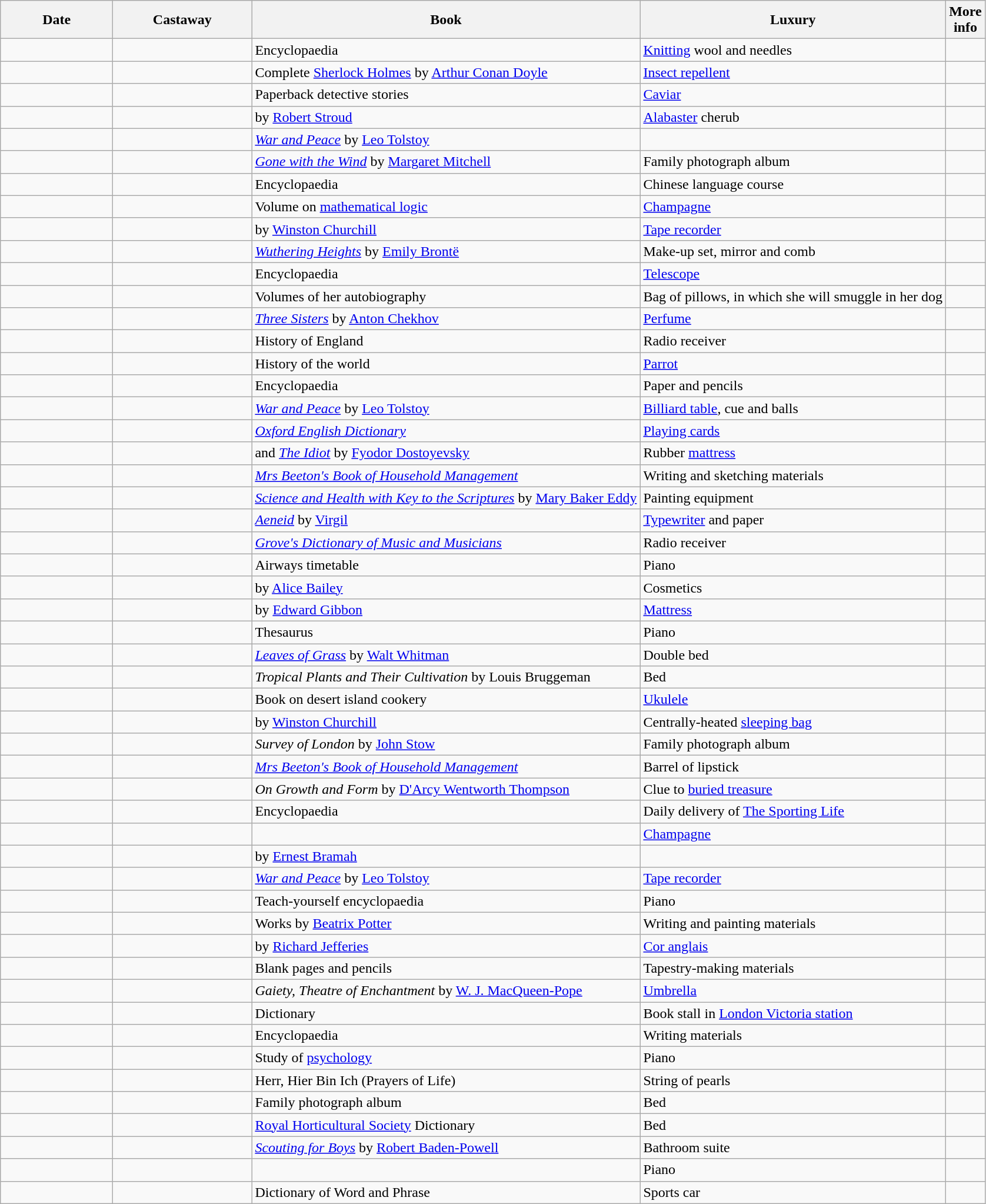<table class="wikitable sortable">
<tr>
<th style="width:120px;">Date</th>
<th style="width:150px;">Castaway</th>
<th>Book</th>
<th>Luxury</th>
<th class="unsortable">More<br>info</th>
</tr>
<tr>
<td></td>
<td></td>
<td>Encyclopaedia</td>
<td><a href='#'>Knitting</a> wool and needles</td>
<td></td>
</tr>
<tr>
<td></td>
<td></td>
<td>Complete <a href='#'>Sherlock Holmes</a> by <a href='#'>Arthur Conan Doyle</a></td>
<td><a href='#'>Insect repellent</a></td>
<td></td>
</tr>
<tr>
<td></td>
<td></td>
<td>Paperback detective stories</td>
<td><a href='#'>Caviar</a></td>
<td></td>
</tr>
<tr>
<td></td>
<td></td>
<td> by <a href='#'>Robert Stroud</a></td>
<td><a href='#'>Alabaster</a> cherub</td>
<td></td>
</tr>
<tr>
<td></td>
<td></td>
<td><em><a href='#'>War and Peace</a></em> by <a href='#'>Leo Tolstoy</a></td>
<td></td>
<td></td>
</tr>
<tr>
<td></td>
<td></td>
<td><em><a href='#'>Gone with the Wind</a></em> by <a href='#'>Margaret Mitchell</a></td>
<td>Family photograph album</td>
<td></td>
</tr>
<tr>
<td></td>
<td></td>
<td>Encyclopaedia</td>
<td>Chinese language course</td>
<td></td>
</tr>
<tr>
<td></td>
<td></td>
<td>Volume on <a href='#'>mathematical logic</a></td>
<td><a href='#'>Champagne</a></td>
<td></td>
</tr>
<tr>
<td></td>
<td></td>
<td> by <a href='#'>Winston Churchill</a></td>
<td><a href='#'>Tape recorder</a></td>
<td></td>
</tr>
<tr>
<td></td>
<td></td>
<td><em><a href='#'>Wuthering Heights</a></em> by <a href='#'>Emily Brontë</a></td>
<td>Make-up set, mirror and comb</td>
<td></td>
</tr>
<tr>
<td></td>
<td></td>
<td>Encyclopaedia</td>
<td><a href='#'>Telescope</a></td>
<td></td>
</tr>
<tr>
<td></td>
<td></td>
<td>Volumes of her autobiography</td>
<td>Bag of pillows, in which she will smuggle in her dog</td>
<td></td>
</tr>
<tr>
<td></td>
<td></td>
<td><em><a href='#'>Three Sisters</a></em> by <a href='#'>Anton Chekhov</a></td>
<td><a href='#'>Perfume</a></td>
<td></td>
</tr>
<tr>
<td></td>
<td></td>
<td>History of England</td>
<td>Radio receiver</td>
<td></td>
</tr>
<tr>
<td></td>
<td></td>
<td>History of the world</td>
<td><a href='#'>Parrot</a></td>
<td></td>
</tr>
<tr>
<td></td>
<td></td>
<td>Encyclopaedia</td>
<td>Paper and pencils</td>
<td></td>
</tr>
<tr>
<td></td>
<td></td>
<td><em><a href='#'>War and Peace</a></em> by <a href='#'>Leo Tolstoy</a></td>
<td><a href='#'>Billiard table</a>, cue and balls</td>
<td></td>
</tr>
<tr>
<td></td>
<td></td>
<td><em><a href='#'>Oxford English Dictionary</a></em></td>
<td><a href='#'>Playing cards</a></td>
<td></td>
</tr>
<tr>
<td></td>
<td></td>
<td> and <em><a href='#'>The Idiot</a></em> by <a href='#'>Fyodor Dostoyevsky</a></td>
<td>Rubber <a href='#'>mattress</a></td>
<td></td>
</tr>
<tr>
<td></td>
<td></td>
<td><em><a href='#'>Mrs Beeton's Book of Household Management</a></em></td>
<td>Writing and sketching materials</td>
<td></td>
</tr>
<tr>
<td></td>
<td></td>
<td><em><a href='#'>Science and Health with Key to the Scriptures</a></em> by <a href='#'>Mary Baker Eddy</a></td>
<td>Painting equipment</td>
<td></td>
</tr>
<tr>
<td></td>
<td></td>
<td><em><a href='#'>Aeneid</a></em> by <a href='#'>Virgil</a></td>
<td><a href='#'>Typewriter</a> and paper</td>
<td></td>
</tr>
<tr>
<td></td>
<td></td>
<td><em><a href='#'>Grove's Dictionary of Music and Musicians</a></em></td>
<td>Radio receiver</td>
<td></td>
</tr>
<tr>
<td></td>
<td></td>
<td>Airways timetable</td>
<td>Piano</td>
<td></td>
</tr>
<tr>
<td></td>
<td></td>
<td> by <a href='#'>Alice Bailey</a></td>
<td>Cosmetics</td>
<td></td>
</tr>
<tr>
<td></td>
<td></td>
<td> by <a href='#'>Edward Gibbon</a></td>
<td><a href='#'>Mattress</a></td>
<td></td>
</tr>
<tr>
<td></td>
<td></td>
<td>Thesaurus</td>
<td>Piano</td>
<td></td>
</tr>
<tr>
<td></td>
<td></td>
<td><em><a href='#'>Leaves of Grass</a></em> by <a href='#'>Walt Whitman</a></td>
<td>Double bed</td>
<td></td>
</tr>
<tr>
<td></td>
<td></td>
<td><em>Tropical Plants and Their Cultivation</em> by Louis Bruggeman</td>
<td>Bed</td>
<td></td>
</tr>
<tr>
<td></td>
<td></td>
<td>Book on desert island cookery</td>
<td><a href='#'>Ukulele</a></td>
<td></td>
</tr>
<tr>
<td></td>
<td></td>
<td> by <a href='#'>Winston Churchill</a></td>
<td>Centrally-heated <a href='#'>sleeping bag</a></td>
<td></td>
</tr>
<tr>
<td></td>
<td></td>
<td><em>Survey of London</em> by <a href='#'>John Stow</a></td>
<td>Family photograph album</td>
<td></td>
</tr>
<tr>
<td></td>
<td></td>
<td><em><a href='#'>Mrs Beeton's Book of Household Management</a></em></td>
<td>Barrel of lipstick</td>
<td></td>
</tr>
<tr>
<td></td>
<td></td>
<td><em>On Growth and Form</em> by <a href='#'>D'Arcy Wentworth Thompson</a></td>
<td>Clue to <a href='#'>buried treasure</a></td>
<td></td>
</tr>
<tr>
<td></td>
<td></td>
<td>Encyclopaedia</td>
<td>Daily delivery of <a href='#'>The Sporting Life</a></td>
<td></td>
</tr>
<tr>
<td></td>
<td></td>
<td></td>
<td><a href='#'>Champagne</a></td>
<td></td>
</tr>
<tr>
<td></td>
<td></td>
<td> by <a href='#'>Ernest Bramah</a></td>
<td></td>
<td></td>
</tr>
<tr>
<td></td>
<td></td>
<td><em><a href='#'>War and Peace</a></em> by <a href='#'>Leo Tolstoy</a></td>
<td><a href='#'>Tape recorder</a></td>
<td></td>
</tr>
<tr>
<td></td>
<td></td>
<td>Teach-yourself encyclopaedia</td>
<td>Piano</td>
<td></td>
</tr>
<tr>
<td></td>
<td></td>
<td>Works by <a href='#'>Beatrix Potter</a></td>
<td>Writing and painting materials</td>
<td></td>
</tr>
<tr>
<td></td>
<td></td>
<td> by <a href='#'>Richard Jefferies</a></td>
<td><a href='#'>Cor anglais</a></td>
<td></td>
</tr>
<tr>
<td></td>
<td></td>
<td>Blank pages and pencils</td>
<td>Tapestry-making materials</td>
<td></td>
</tr>
<tr>
<td></td>
<td></td>
<td><em>Gaiety, Theatre of Enchantment</em> by <a href='#'>W. J. MacQueen-Pope</a></td>
<td><a href='#'>Umbrella</a></td>
<td></td>
</tr>
<tr>
<td></td>
<td></td>
<td>Dictionary</td>
<td>Book stall in <a href='#'>London Victoria station</a></td>
<td></td>
</tr>
<tr>
<td></td>
<td></td>
<td>Encyclopaedia</td>
<td>Writing materials</td>
<td></td>
</tr>
<tr>
<td></td>
<td></td>
<td>Study of <a href='#'>psychology</a></td>
<td>Piano</td>
<td></td>
</tr>
<tr>
<td></td>
<td></td>
<td>Herr, Hier Bin Ich (Prayers of Life)</td>
<td>String of pearls</td>
<td></td>
</tr>
<tr>
<td></td>
<td></td>
<td>Family photograph album</td>
<td>Bed</td>
<td></td>
</tr>
<tr>
<td></td>
<td></td>
<td><a href='#'>Royal Horticultural Society</a> Dictionary</td>
<td>Bed</td>
<td></td>
</tr>
<tr>
<td></td>
<td></td>
<td><em><a href='#'>Scouting for Boys</a></em> by <a href='#'>Robert Baden-Powell</a></td>
<td>Bathroom suite</td>
<td></td>
</tr>
<tr>
<td></td>
<td></td>
<td></td>
<td>Piano</td>
<td></td>
</tr>
<tr>
<td></td>
<td></td>
<td>Dictionary of Word and Phrase</td>
<td>Sports car</td>
<td></td>
</tr>
</table>
